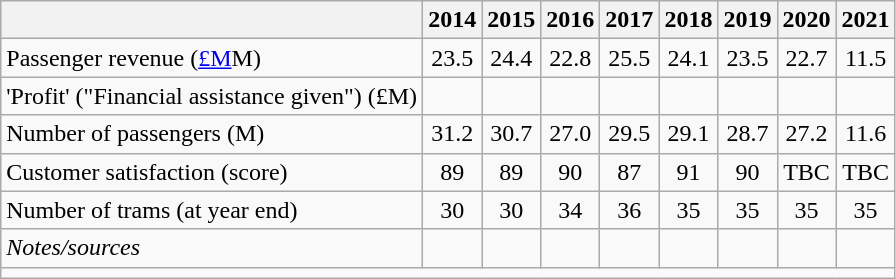<table class="wikitable">
<tr style="text-align:center;">
<th></th>
<th>2014</th>
<th>2015</th>
<th>2016</th>
<th>2017</th>
<th>2018</th>
<th>2019</th>
<th>2020</th>
<th>2021</th>
</tr>
<tr>
<td>Passenger revenue (<a href='#'>£M</a>M)</td>
<td align=center>23.5</td>
<td align=center>24.4</td>
<td align=center>22.8</td>
<td align=center>25.5</td>
<td align=center>24.1</td>
<td align=center>23.5</td>
<td align=center>22.7</td>
<td align=center>11.5</td>
</tr>
<tr>
<td>'Profit' ("Financial assistance given")  (£M)</td>
<td></td>
<td align=center></td>
<td align=center></td>
<td align=center></td>
<td align=center></td>
<td align=center></td>
<td align=center></td>
<td align=center></td>
</tr>
<tr>
<td>Number of passengers (M)</td>
<td align=center>31.2</td>
<td align=center>30.7</td>
<td align=center>27.0</td>
<td align=center>29.5</td>
<td align=center>29.1</td>
<td align=center>28.7</td>
<td align=center>27.2</td>
<td align=center>11.6</td>
</tr>
<tr>
<td>Customer satisfaction (score)</td>
<td align=center>89</td>
<td align=center>89</td>
<td align=center>90</td>
<td align=center>87</td>
<td align=center>91</td>
<td align=center>90</td>
<td align=center>TBC</td>
<td align=center>TBC</td>
</tr>
<tr>
<td>Number of trams (at year end)</td>
<td align=center>30</td>
<td align=center>30</td>
<td align=center>34</td>
<td align=center>36</td>
<td align=center>35</td>
<td align=center>35</td>
<td align=center>35</td>
<td align=center>35</td>
</tr>
<tr>
<td><em>Notes/sources</em></td>
<td align=center></td>
<td align=center></td>
<td align=center></td>
<td align=center></td>
<td align=center></td>
<td align=center></td>
<td align=center><br></td>
<td align=center><br></td>
</tr>
<tr>
<td colspan="13" style="text-align:left;"></td>
</tr>
</table>
